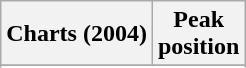<table class="wikitable sortable plainrowheaders" style="text-align:center">
<tr>
<th scope=col>Charts (2004)</th>
<th scope=col>Peak<br>position</th>
</tr>
<tr>
</tr>
<tr>
</tr>
<tr>
</tr>
</table>
